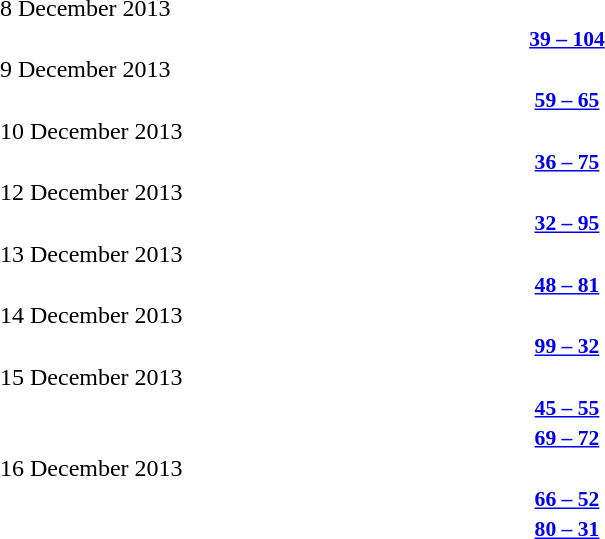<table width=100% cellspacing=1>
<tr>
<th width=25%></th>
<th width=10%></th>
<th></th>
</tr>
<tr>
<td>8 December 2013</td>
</tr>
<tr style=font-size:90%>
<td align=right><strong></strong></td>
<td align=center><strong><a href='#'>39 – 104</a></strong></td>
<td><strong></strong></td>
</tr>
<tr>
<td>9 December 2013</td>
</tr>
<tr style=font-size:90%>
<td align=right><strong></strong></td>
<td align=center><strong><a href='#'>59 – 65</a></strong></td>
<td><strong></strong></td>
</tr>
<tr>
<td>10 December 2013</td>
</tr>
<tr style=font-size:90%>
<td align=right><strong></strong></td>
<td align=center><strong><a href='#'>36 – 75</a></strong></td>
<td><strong></strong></td>
</tr>
<tr>
<td>12 December 2013</td>
</tr>
<tr style=font-size:90%>
<td align=right><strong></strong></td>
<td align=center><strong><a href='#'>32 – 95</a></strong></td>
<td><strong></strong></td>
</tr>
<tr>
<td>13 December 2013</td>
</tr>
<tr style=font-size:90%>
<td align=right><strong></strong></td>
<td align=center><strong><a href='#'>48 – 81</a></strong></td>
<td><strong></strong></td>
</tr>
<tr>
<td>14 December 2013</td>
</tr>
<tr style=font-size:90%>
<td align=right><strong></strong></td>
<td align=center><strong><a href='#'>99 – 32</a></strong></td>
<td><strong></strong></td>
</tr>
<tr>
<td>15 December 2013</td>
</tr>
<tr style=font-size:90%>
<td align=right><strong></strong></td>
<td align=center><strong><a href='#'>45 – 55</a></strong></td>
<td><strong></strong></td>
</tr>
<tr style=font-size:90%>
<td align=right><strong></strong></td>
<td align=center><strong><a href='#'>69 – 72</a></strong></td>
<td><strong></strong></td>
</tr>
<tr>
<td>16 December 2013</td>
</tr>
<tr style=font-size:90%>
<td align=right><strong></strong></td>
<td align=center><strong><a href='#'>66 – 52</a></strong></td>
<td><strong></strong></td>
</tr>
<tr style=font-size:90%>
<td align=right><strong></strong></td>
<td align=center><strong><a href='#'>80 – 31</a></strong></td>
<td><strong></strong></td>
</tr>
</table>
